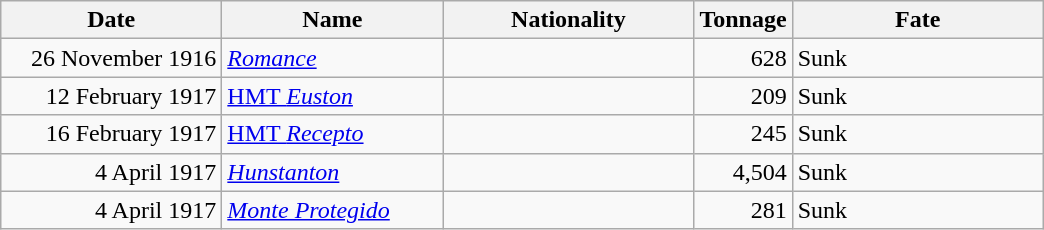<table class="wikitable sortable">
<tr>
<th width="140px">Date</th>
<th width="140px">Name</th>
<th width="160px">Nationality</th>
<th width="25px">Tonnage</th>
<th width="160px">Fate</th>
</tr>
<tr>
<td align="right">26 November 1916</td>
<td align="left"><a href='#'><em>Romance</em></a></td>
<td align="left"></td>
<td align="right">628</td>
<td align="left">Sunk</td>
</tr>
<tr>
<td align="right">12 February 1917</td>
<td align="left"><a href='#'>HMT <em>Euston</em></a></td>
<td align="left"></td>
<td align="right">209</td>
<td align="left">Sunk</td>
</tr>
<tr>
<td align="right">16 February 1917</td>
<td align="left"><a href='#'>HMT <em>Recepto</em></a></td>
<td align="left"></td>
<td align="right">245</td>
<td align="left">Sunk</td>
</tr>
<tr>
<td align="right">4 April 1917</td>
<td align="left"><a href='#'><em>Hunstanton</em></a></td>
<td align="left"></td>
<td align="right">4,504</td>
<td align="left">Sunk</td>
</tr>
<tr>
<td align="right">4 April 1917</td>
<td align="left"><a href='#'><em>Monte Protegido</em></a></td>
<td align="left"></td>
<td align="right">281</td>
<td align="left">Sunk</td>
</tr>
</table>
